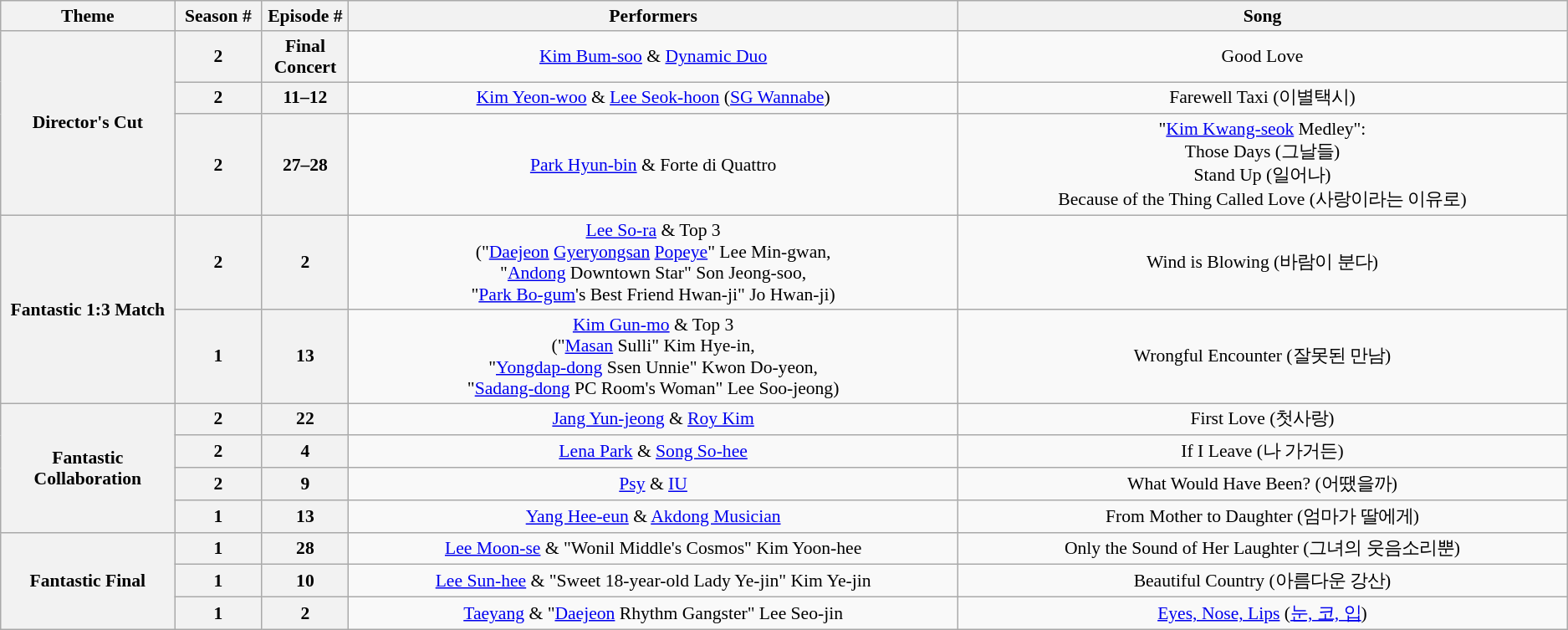<table class="wikitable" style="text-align:center; font-size:90%;">
<tr>
<th width="10%">Theme</th>
<th width="5%">Season #</th>
<th width="5%">Episode #</th>
<th width="35%">Performers</th>
<th width="35%">Song</th>
</tr>
<tr>
<th rowspan=3>Director's Cut</th>
<th>2</th>
<th>Final Concert</th>
<td><a href='#'>Kim Bum-soo</a> & <a href='#'>Dynamic Duo</a></td>
<td>Good Love</td>
</tr>
<tr>
<th>2</th>
<th>11–12</th>
<td><a href='#'>Kim Yeon-woo</a> & <a href='#'>Lee Seok-hoon</a> (<a href='#'>SG Wannabe</a>)</td>
<td>Farewell Taxi (이별택시)</td>
</tr>
<tr>
<th>2</th>
<th>27–28</th>
<td><a href='#'>Park Hyun-bin</a> & Forte di Quattro</td>
<td>"<a href='#'>Kim Kwang-seok</a> Medley":<br>Those Days (그날들)<br>Stand Up (일어나)<br>Because of the Thing Called Love (사랑이라는 이유로)</td>
</tr>
<tr>
<th rowspan=2>Fantastic 1:3 Match</th>
<th>2</th>
<th>2</th>
<td><a href='#'>Lee So-ra</a> & Top 3<br>("<a href='#'>Daejeon</a> <a href='#'>Gyeryongsan</a> <a href='#'>Popeye</a>" Lee Min-gwan,<br>"<a href='#'>Andong</a> Downtown Star" Son Jeong-soo,<br>"<a href='#'>Park Bo-gum</a>'s Best Friend Hwan-ji" Jo Hwan-ji)</td>
<td>Wind is Blowing (바람이 분다)</td>
</tr>
<tr>
<th>1</th>
<th>13</th>
<td><a href='#'>Kim Gun-mo</a> & Top 3<br>("<a href='#'>Masan</a> Sulli" Kim Hye-in,<br>"<a href='#'>Yongdap-dong</a> Ssen Unnie" Kwon Do-yeon,<br>"<a href='#'>Sadang-dong</a> PC Room's Woman" Lee Soo-jeong)</td>
<td>Wrongful Encounter (잘못된 만남)</td>
</tr>
<tr>
<th rowspan=4>Fantastic Collaboration</th>
<th>2</th>
<th>22</th>
<td><a href='#'>Jang Yun-jeong</a> & <a href='#'>Roy Kim</a></td>
<td>First Love (첫사랑)</td>
</tr>
<tr>
<th>2</th>
<th>4</th>
<td><a href='#'>Lena Park</a> & <a href='#'>Song So-hee</a></td>
<td>If I Leave (나 가거든)<br></td>
</tr>
<tr>
<th>2</th>
<th>9</th>
<td><a href='#'>Psy</a> & <a href='#'>IU</a></td>
<td>What Would Have Been? (어땠을까)<br></td>
</tr>
<tr>
<th>1</th>
<th>13</th>
<td><a href='#'>Yang Hee-eun</a> & <a href='#'>Akdong Musician</a></td>
<td>From Mother to Daughter (엄마가 딸에게)</td>
</tr>
<tr>
<th rowspan=3>Fantastic Final</th>
<th>1</th>
<th>28</th>
<td><a href='#'>Lee Moon-se</a> & "Wonil Middle's Cosmos" Kim Yoon-hee</td>
<td>Only the Sound of Her Laughter (그녀의 웃음소리뿐)</td>
</tr>
<tr>
<th>1</th>
<th>10</th>
<td><a href='#'>Lee Sun-hee</a> & "Sweet 18-year-old Lady Ye-jin" Kim Ye-jin</td>
<td>Beautiful Country (아름다운 강산)</td>
</tr>
<tr>
<th>1</th>
<th>2</th>
<td><a href='#'>Taeyang</a> & "<a href='#'>Daejeon</a> Rhythm Gangster" Lee Seo-jin</td>
<td><a href='#'>Eyes, Nose, Lips</a> (<a href='#'>눈, 코, 입</a>)</td>
</tr>
</table>
